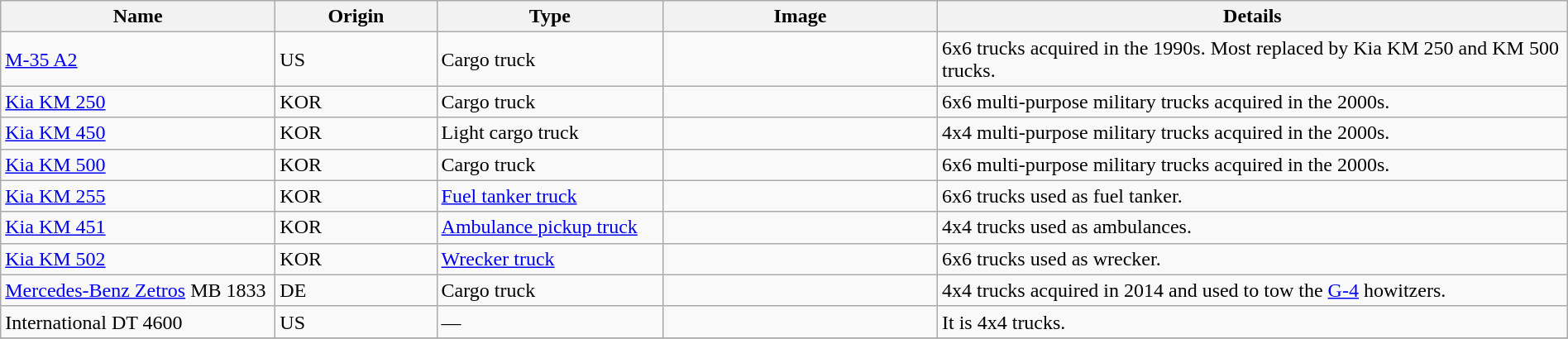<table class="wikitable" border="0" style="width:100%">
<tr>
<th style="text-align: center; width:17%;">Name</th>
<th style="text-align: center; width:10%;">Origin</th>
<th style="text-align: center; width:14%;">Type</th>
<th style="text-align: center; width:17%;">Image</th>
<th style="text-align: center; width:39%;">Details</th>
</tr>
<tr>
<td><a href='#'>M-35 A2</a></td>
<td> US</td>
<td>Cargo truck</td>
<td></td>
<td>6x6 trucks acquired in the 1990s. Most replaced by Kia KM 250 and KM 500 trucks.</td>
</tr>
<tr>
<td><a href='#'>Kia KM 250</a></td>
<td> KOR</td>
<td>Cargo truck</td>
<td></td>
<td>6x6 multi-purpose military trucks acquired in the 2000s.</td>
</tr>
<tr>
<td><a href='#'>Kia KM 450</a></td>
<td> KOR</td>
<td>Light cargo truck</td>
<td></td>
<td>4x4 multi-purpose military trucks acquired in the 2000s.</td>
</tr>
<tr>
<td><a href='#'>Kia KM 500</a></td>
<td> KOR</td>
<td>Cargo truck</td>
<td></td>
<td>6x6 multi-purpose military trucks acquired in the 2000s.</td>
</tr>
<tr>
<td><a href='#'>Kia KM 255</a></td>
<td> KOR</td>
<td><a href='#'>Fuel tanker truck</a></td>
<td></td>
<td>6x6 trucks used as fuel tanker.</td>
</tr>
<tr>
<td><a href='#'>Kia KM 451</a></td>
<td> KOR</td>
<td><a href='#'>Ambulance pickup truck</a></td>
<td></td>
<td>4x4 trucks used as ambulances.</td>
</tr>
<tr>
<td><a href='#'>Kia KM 502</a></td>
<td> KOR</td>
<td><a href='#'>Wrecker truck</a></td>
<td></td>
<td>6x6 trucks used as wrecker.</td>
</tr>
<tr>
<td><a href='#'>Mercedes-Benz Zetros</a> MB 1833</td>
<td> DE</td>
<td>Cargo truck</td>
<td></td>
<td>4x4 trucks acquired in 2014 and used to tow the <a href='#'>G-4</a> howitzers.</td>
</tr>
<tr>
<td>International DT 4600</td>
<td> US</td>
<td>—</td>
<td></td>
<td>It is 4x4 trucks.</td>
</tr>
<tr>
</tr>
</table>
